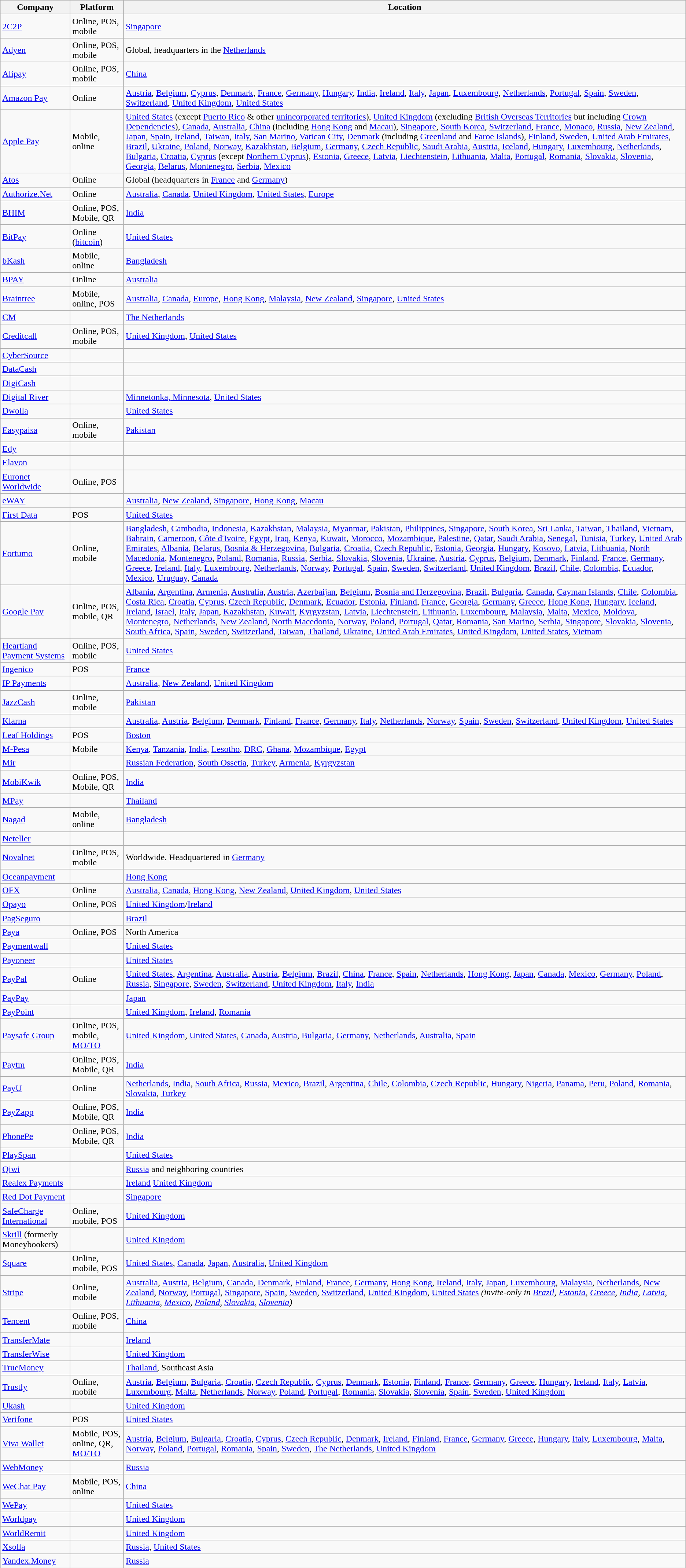<table class="wikitable sortable">
<tr>
<th>Company</th>
<th>Platform</th>
<th>Location</th>
</tr>
<tr>
<td><a href='#'>2C2P</a></td>
<td>Online, POS, mobile</td>
<td><a href='#'>Singapore</a></td>
</tr>
<tr>
<td><a href='#'>Adyen</a></td>
<td>Online, POS, mobile</td>
<td>Global, headquarters in the <a href='#'>Netherlands</a></td>
</tr>
<tr>
<td><a href='#'>Alipay</a></td>
<td>Online, POS, mobile</td>
<td><a href='#'>China</a></td>
</tr>
<tr>
<td><a href='#'>Amazon Pay</a></td>
<td>Online</td>
<td><a href='#'>Austria</a>, <a href='#'>Belgium</a>, <a href='#'>Cyprus</a>, <a href='#'>Denmark</a>, <a href='#'>France</a>, <a href='#'>Germany</a>, <a href='#'>Hungary</a>, <a href='#'>India</a>, <a href='#'>Ireland</a>, <a href='#'>Italy</a>, <a href='#'>Japan</a>, <a href='#'>Luxembourg</a>, <a href='#'>Netherlands</a>, <a href='#'>Portugal</a>, <a href='#'>Spain</a>, <a href='#'>Sweden</a>, <a href='#'>Switzerland</a>, <a href='#'>United Kingdom</a>, <a href='#'>United States</a></td>
</tr>
<tr>
<td><a href='#'>Apple Pay</a></td>
<td>Mobile, online</td>
<td><a href='#'>United States</a> (except <a href='#'>Puerto Rico</a> & other <a href='#'>unincorporated territories</a>), <a href='#'>United Kingdom</a> (excluding <a href='#'>British Overseas Territories</a> but including <a href='#'>Crown Dependencies</a>), <a href='#'>Canada</a>, <a href='#'>Australia</a>, <a href='#'>China</a> (including <a href='#'>Hong Kong</a> and <a href='#'>Macau</a>), <a href='#'>Singapore</a>, <a href='#'>South Korea</a>, <a href='#'>Switzerland</a>, <a href='#'>France</a>, <a href='#'>Monaco</a>, <a href='#'>Russia</a>, <a href='#'>New Zealand</a>, <a href='#'>Japan</a>, <a href='#'>Spain</a>, <a href='#'>Ireland</a>, <a href='#'>Taiwan</a>, <a href='#'>Italy</a>, <a href='#'>San Marino</a>, <a href='#'>Vatican City</a>, <a href='#'>Denmark</a> (including <a href='#'>Greenland</a> and <a href='#'>Faroe Islands</a>), <a href='#'>Finland</a>, <a href='#'>Sweden</a>, <a href='#'>United Arab Emirates</a>, <a href='#'>Brazil</a>, <a href='#'>Ukraine</a>, <a href='#'>Poland</a>, <a href='#'>Norway</a>, <a href='#'>Kazakhstan</a>, <a href='#'>Belgium</a>, <a href='#'>Germany</a>, <a href='#'>Czech Republic</a>, <a href='#'>Saudi Arabia</a>, <a href='#'>Austria</a>, <a href='#'>Iceland</a>, <a href='#'>Hungary</a>, <a href='#'>Luxembourg</a>, <a href='#'>Netherlands</a>, <a href='#'>Bulgaria</a>, <a href='#'>Croatia</a>, <a href='#'>Cyprus</a> (except <a href='#'>Northern Cyprus</a>), <a href='#'>Estonia</a>, <a href='#'>Greece</a>, <a href='#'>Latvia</a>, <a href='#'>Liechtenstein</a>, <a href='#'>Lithuania</a>, <a href='#'>Malta</a>, <a href='#'>Portugal</a>, <a href='#'>Romania</a>, <a href='#'>Slovakia</a>, <a href='#'>Slovenia</a>, <a href='#'>Georgia</a>, <a href='#'>Belarus</a>, <a href='#'>Montenegro</a>, <a href='#'>Serbia</a>, <a href='#'>Mexico</a></td>
</tr>
<tr>
<td><a href='#'>Atos</a></td>
<td>Online</td>
<td>Global (headquarters in <a href='#'>France</a> and <a href='#'>Germany</a>)</td>
</tr>
<tr>
<td><a href='#'>Authorize.Net</a></td>
<td>Online</td>
<td><a href='#'>Australia</a>, <a href='#'>Canada</a>, <a href='#'>United Kingdom</a>, <a href='#'>United States</a>, <a href='#'>Europe</a></td>
</tr>
<tr>
<td><a href='#'>BHIM</a></td>
<td>Online, POS, Mobile, QR</td>
<td><a href='#'>India</a></td>
</tr>
<tr>
<td><a href='#'>BitPay</a></td>
<td>Online (<a href='#'>bitcoin</a>)</td>
<td><a href='#'>United States</a></td>
</tr>
<tr>
<td><a href='#'>bKash</a></td>
<td>Mobile, online</td>
<td><a href='#'>Bangladesh</a></td>
</tr>
<tr>
<td><a href='#'>BPAY</a></td>
<td>Online</td>
<td><a href='#'>Australia</a></td>
</tr>
<tr>
<td><a href='#'>Braintree</a></td>
<td>Mobile, online, POS</td>
<td><a href='#'>Australia</a>, <a href='#'>Canada</a>, <a href='#'>Europe</a>, <a href='#'>Hong Kong</a>, <a href='#'>Malaysia</a>, <a href='#'>New Zealand</a>, <a href='#'>Singapore</a>, <a href='#'>United States</a></td>
</tr>
<tr>
<td><a href='#'>CM</a></td>
<td></td>
<td><a href='#'>The Netherlands</a></td>
</tr>
<tr>
<td><a href='#'>Creditcall</a></td>
<td>Online, POS, mobile</td>
<td><a href='#'>United Kingdom</a>, <a href='#'>United States</a></td>
</tr>
<tr>
<td><a href='#'>CyberSource</a></td>
<td></td>
<td></td>
</tr>
<tr>
<td><a href='#'>DataCash</a></td>
<td></td>
<td></td>
</tr>
<tr>
<td><a href='#'>DigiCash</a></td>
<td></td>
<td></td>
</tr>
<tr>
<td><a href='#'>Digital River</a></td>
<td></td>
<td><a href='#'>Minnetonka, Minnesota</a>, <a href='#'>United States</a></td>
</tr>
<tr>
<td><a href='#'>Dwolla</a></td>
<td></td>
<td><a href='#'>United States</a></td>
</tr>
<tr>
<td><a href='#'>Easypaisa</a></td>
<td>Online, mobile</td>
<td><a href='#'>Pakistan</a></td>
</tr>
<tr>
<td><a href='#'>Edy</a></td>
<td></td>
<td></td>
</tr>
<tr>
<td><a href='#'>Elavon</a></td>
<td></td>
<td></td>
</tr>
<tr>
<td><a href='#'>Euronet Worldwide</a></td>
<td>Online, POS</td>
<td></td>
</tr>
<tr>
<td><a href='#'>eWAY</a></td>
<td></td>
<td><a href='#'>Australia</a>, <a href='#'>New Zealand</a>, <a href='#'>Singapore</a>, <a href='#'>Hong Kong</a>, <a href='#'>Macau</a><br></td>
</tr>
<tr>
<td><a href='#'>First Data</a></td>
<td>POS</td>
<td><a href='#'>United States</a></td>
</tr>
<tr>
<td><a href='#'>Fortumo</a></td>
<td>Online, mobile</td>
<td><a href='#'>Bangladesh</a>, <a href='#'>Cambodia</a>, <a href='#'>Indonesia</a>, <a href='#'>Kazakhstan</a>, <a href='#'>Malaysia</a>, <a href='#'>Myanmar</a>, <a href='#'>Pakistan</a>, <a href='#'>Philippines</a>, <a href='#'>Singapore</a>, <a href='#'>South Korea</a>, <a href='#'>Sri Lanka</a>, <a href='#'>Taiwan</a>, <a href='#'>Thailand</a>, <a href='#'>Vietnam</a>, <a href='#'>Bahrain</a>, <a href='#'>Cameroon</a>, <a href='#'>Côte d'Ivoire</a>, <a href='#'>Egypt</a>, <a href='#'>Iraq</a>, <a href='#'>Kenya</a>, <a href='#'>Kuwait</a>, <a href='#'>Morocco</a>, <a href='#'>Mozambique</a>, <a href='#'>Palestine</a>, <a href='#'>Qatar</a>, <a href='#'>Saudi Arabia</a>, <a href='#'>Senegal</a>, <a href='#'>Tunisia</a>, <a href='#'>Turkey</a>, <a href='#'>United Arab Emirates</a>, <a href='#'>Albania</a>, <a href='#'>Belarus</a>, <a href='#'>Bosnia & Herzegovina</a>, <a href='#'>Bulgaria</a>, <a href='#'>Croatia</a>, <a href='#'>Czech Republic</a>, <a href='#'>Estonia</a>, <a href='#'>Georgia</a>, <a href='#'>Hungary</a>, <a href='#'>Kosovo</a>, <a href='#'>Latvia</a>, <a href='#'>Lithuania</a>, <a href='#'>North Macedonia</a>, <a href='#'>Montenegro</a>, <a href='#'>Poland</a>, <a href='#'>Romania</a>, <a href='#'>Russia</a>, <a href='#'>Serbia</a>, <a href='#'>Slovakia</a>, <a href='#'>Slovenia</a>, <a href='#'>Ukraine</a>, <a href='#'>Austria</a>, <a href='#'>Cyprus</a>, <a href='#'>Belgium</a>, <a href='#'>Denmark</a>, <a href='#'>Finland</a>, <a href='#'>France</a>, <a href='#'>Germany</a>, <a href='#'>Greece</a>, <a href='#'>Ireland</a>, <a href='#'>Italy</a>, <a href='#'>Luxembourg</a>, <a href='#'>Netherlands</a>, <a href='#'>Norway</a>, <a href='#'>Portugal</a>, <a href='#'>Spain</a>, <a href='#'>Sweden</a>, <a href='#'>Switzerland</a>, <a href='#'>United Kingdom</a>, <a href='#'>Brazil</a>, <a href='#'>Chile</a>, <a href='#'>Colombia</a>, <a href='#'>Ecuador</a>, <a href='#'>Mexico</a>, <a href='#'>Uruguay</a>, <a href='#'>Canada</a></td>
</tr>
<tr>
<td><a href='#'>Google Pay</a></td>
<td>Online, POS, mobile, QR</td>
<td><a href='#'>Albania</a>, <a href='#'>Argentina</a>, <a href='#'>Armenia</a>, <a href='#'>Australia</a>, <a href='#'>Austria</a>, <a href='#'>Azerbaijan</a>, <a href='#'>Belgium</a>, <a href='#'>Bosnia and Herzegovina</a>, <a href='#'>Brazil</a>, <a href='#'>Bulgaria</a>, <a href='#'>Canada</a>, <a href='#'>Cayman Islands</a>, <a href='#'>Chile</a>, <a href='#'>Colombia</a>, <a href='#'>Costa Rica</a>, <a href='#'>Croatia</a>, <a href='#'>Cyprus</a>, <a href='#'>Czech Republic</a>, <a href='#'>Denmark</a>, <a href='#'>Ecuador</a>, <a href='#'>Estonia</a>, <a href='#'>Finland</a>, <a href='#'>France</a>, <a href='#'>Georgia</a>, <a href='#'>Germany</a>, <a href='#'>Greece</a>, <a href='#'>Hong Kong</a>, <a href='#'>Hungary</a>, <a href='#'>Iceland</a>, <a href='#'>Ireland</a>, <a href='#'>Israel</a>, <a href='#'>Italy</a>, <a href='#'>Japan</a>, <a href='#'>Kazakhstan</a>, <a href='#'>Kuwait</a>, <a href='#'>Kyrgyzstan</a>, <a href='#'>Latvia</a>, <a href='#'>Liechtenstein</a>, <a href='#'>Lithuania</a>, <a href='#'>Luxembourg</a>, <a href='#'>Malaysia</a>, <a href='#'>Malta</a>, <a href='#'>Mexico</a>, <a href='#'>Moldova</a>, <a href='#'>Montenegro</a>, <a href='#'>Netherlands</a>, <a href='#'>New Zealand</a>, <a href='#'>North Macedonia</a>, <a href='#'>Norway</a>, <a href='#'>Poland</a>, <a href='#'>Portugal</a>, <a href='#'>Qatar</a>, <a href='#'>Romania</a>, <a href='#'>San Marino</a>, <a href='#'>Serbia</a>, <a href='#'>Singapore</a>, <a href='#'>Slovakia</a>, <a href='#'>Slovenia</a>, <a href='#'>South Africa</a>, <a href='#'>Spain</a>, <a href='#'>Sweden</a>, <a href='#'>Switzerland</a>, <a href='#'>Taiwan</a>, <a href='#'>Thailand</a>, <a href='#'>Ukraine</a>, <a href='#'>United Arab Emirates</a>, <a href='#'>United Kingdom</a>, <a href='#'>United States</a>, <a href='#'>Vietnam</a></td>
</tr>
<tr>
<td><a href='#'>Heartland Payment Systems</a></td>
<td>Online, POS, mobile</td>
<td><a href='#'>United States</a></td>
</tr>
<tr>
<td><a href='#'>Ingenico</a></td>
<td>POS</td>
<td><a href='#'>France</a></td>
</tr>
<tr>
<td><a href='#'>IP Payments</a></td>
<td></td>
<td><a href='#'>Australia</a>, <a href='#'>New Zealand</a>, <a href='#'>United Kingdom</a></td>
</tr>
<tr>
<td><a href='#'>JazzCash</a></td>
<td>Online, mobile</td>
<td><a href='#'>Pakistan</a></td>
</tr>
<tr>
<td><a href='#'>Klarna</a></td>
<td></td>
<td><a href='#'>Australia</a>, <a href='#'>Austria</a>, <a href='#'>Belgium</a>, <a href='#'>Denmark</a>, <a href='#'>Finland</a>, <a href='#'>France</a>, <a href='#'>Germany</a>, <a href='#'>Italy</a>, <a href='#'>Netherlands</a>, <a href='#'>Norway</a>, <a href='#'>Spain</a>, <a href='#'>Sweden</a>, <a href='#'>Switzerland</a>, <a href='#'>United Kingdom</a>, <a href='#'>United States</a></td>
</tr>
<tr>
<td><a href='#'>Leaf Holdings</a></td>
<td>POS</td>
<td><a href='#'>Boston</a></td>
</tr>
<tr>
<td><a href='#'>M-Pesa</a></td>
<td>Mobile</td>
<td><a href='#'>Kenya</a>, <a href='#'>Tanzania</a>, <a href='#'>India</a>, <a href='#'>Lesotho</a>, <a href='#'>DRC</a>, <a href='#'>Ghana</a>, <a href='#'>Mozambique</a>, <a href='#'>Egypt</a></td>
</tr>
<tr>
<td><a href='#'>Mir</a></td>
<td></td>
<td><a href='#'>Russian Federation</a>, <a href='#'>South Ossetia</a>, <a href='#'>Turkey</a>, <a href='#'>Armenia</a>, <a href='#'>Kyrgyzstan</a></td>
</tr>
<tr>
<td><a href='#'>MobiKwik</a></td>
<td>Online, POS, Mobile, QR</td>
<td><a href='#'>India</a></td>
</tr>
<tr>
<td><a href='#'>MPay</a></td>
<td></td>
<td><a href='#'>Thailand</a></td>
</tr>
<tr>
<td><a href='#'>Nagad</a></td>
<td>Mobile, online</td>
<td><a href='#'>Bangladesh</a></td>
</tr>
<tr>
<td><a href='#'>Neteller</a></td>
<td></td>
<td></td>
</tr>
<tr>
<td><a href='#'>Novalnet</a></td>
<td>Online, POS, mobile</td>
<td>Worldwide. Headquartered in <a href='#'>Germany</a></td>
</tr>
<tr>
<td><a href='#'>Oceanpayment</a></td>
<td></td>
<td><a href='#'>Hong Kong</a></td>
</tr>
<tr>
<td><a href='#'>OFX</a></td>
<td>Online</td>
<td><a href='#'>Australia</a>, <a href='#'>Canada</a>, <a href='#'>Hong Kong</a>, <a href='#'>New Zealand</a>, <a href='#'>United Kingdom</a>, <a href='#'>United States</a></td>
</tr>
<tr>
<td><a href='#'>Opayo</a></td>
<td>Online, POS</td>
<td><a href='#'>United Kingdom</a>/<a href='#'>Ireland</a></td>
</tr>
<tr>
<td><a href='#'>PagSeguro</a></td>
<td></td>
<td><a href='#'>Brazil</a></td>
</tr>
<tr>
<td><a href='#'>Paya</a></td>
<td>Online, POS</td>
<td>North America</td>
</tr>
<tr>
<td><a href='#'>Paymentwall</a></td>
<td></td>
<td><a href='#'>United States</a></td>
</tr>
<tr>
<td><a href='#'>Payoneer</a></td>
<td></td>
<td><a href='#'>United States</a></td>
</tr>
<tr>
<td><a href='#'>PayPal</a></td>
<td>Online</td>
<td><a href='#'>United States</a>, <a href='#'>Argentina</a>, <a href='#'>Australia</a>, <a href='#'>Austria</a>, <a href='#'>Belgium</a>, <a href='#'>Brazil</a>, <a href='#'>China</a>, <a href='#'>France</a>, <a href='#'>Spain</a>, <a href='#'>Netherlands</a>, <a href='#'>Hong Kong</a>, <a href='#'>Japan</a>, <a href='#'>Canada</a>, <a href='#'>Mexico</a>, <a href='#'>Germany</a>, <a href='#'>Poland</a>, <a href='#'>Russia</a>, <a href='#'>Singapore</a>, <a href='#'>Sweden</a>, <a href='#'>Switzerland</a>, <a href='#'>United Kingdom</a>, <a href='#'>Italy</a>, <a href='#'>India</a></td>
</tr>
<tr>
<td><a href='#'>PayPay</a></td>
<td></td>
<td><a href='#'>Japan</a></td>
</tr>
<tr>
<td><a href='#'>PayPoint</a></td>
<td></td>
<td><a href='#'>United Kingdom</a>, <a href='#'>Ireland</a>, <a href='#'>Romania</a></td>
</tr>
<tr>
<td><a href='#'>Paysafe Group</a></td>
<td>Online, POS, mobile, <a href='#'>MO/TO</a></td>
<td><a href='#'>United Kingdom</a>, <a href='#'>United States</a>, <a href='#'>Canada</a>, <a href='#'>Austria</a>, <a href='#'>Bulgaria</a>, <a href='#'>Germany</a>, <a href='#'>Netherlands</a>, <a href='#'>Australia</a>,  <a href='#'>Spain</a></td>
</tr>
<tr>
<td><a href='#'>Paytm</a></td>
<td>Online, POS, Mobile, QR</td>
<td><a href='#'>India</a></td>
</tr>
<tr>
<td><a href='#'>PayU</a></td>
<td>Online</td>
<td><a href='#'>Netherlands</a>, <a href='#'>India</a>, <a href='#'>South Africa</a>, <a href='#'>Russia</a>, <a href='#'>Mexico</a>, <a href='#'>Brazil</a>, <a href='#'>Argentina</a>, <a href='#'>Chile</a>, <a href='#'>Colombia</a>, <a href='#'>Czech Republic</a>, <a href='#'>Hungary</a>, <a href='#'>Nigeria</a>, <a href='#'>Panama</a>, <a href='#'>Peru</a>, <a href='#'>Poland</a>, <a href='#'>Romania</a>, <a href='#'>Slovakia</a>, <a href='#'>Turkey</a></td>
</tr>
<tr>
<td><a href='#'>PayZapp</a></td>
<td>Online, POS, Mobile, QR</td>
<td><a href='#'>India</a></td>
</tr>
<tr>
<td><a href='#'>PhonePe</a></td>
<td>Online, POS, Mobile, QR</td>
<td><a href='#'>India</a></td>
</tr>
<tr>
<td><a href='#'>PlaySpan</a></td>
<td></td>
<td><a href='#'>United States</a></td>
</tr>
<tr>
<td><a href='#'>Qiwi</a></td>
<td></td>
<td><a href='#'>Russia</a> and neighboring countries</td>
</tr>
<tr>
<td><a href='#'>Realex Payments</a></td>
<td></td>
<td><a href='#'>Ireland</a> <a href='#'>United Kingdom</a></td>
</tr>
<tr>
<td><a href='#'>Red Dot Payment</a></td>
<td></td>
<td><a href='#'>Singapore</a></td>
</tr>
<tr>
<td><a href='#'>SafeCharge International</a></td>
<td>Online, mobile, POS</td>
<td><a href='#'>United Kingdom</a></td>
</tr>
<tr>
<td><a href='#'>Skrill</a> (formerly Moneybookers)</td>
<td></td>
<td><a href='#'>United Kingdom</a></td>
</tr>
<tr>
<td><a href='#'>Square</a></td>
<td>Online, mobile, POS</td>
<td><a href='#'>United States</a>, <a href='#'>Canada</a>, <a href='#'>Japan</a>, <a href='#'>Australia</a>, <a href='#'>United Kingdom</a></td>
</tr>
<tr>
<td><a href='#'>Stripe</a></td>
<td>Online, mobile</td>
<td><a href='#'>Australia</a>, <a href='#'>Austria</a>, <a href='#'>Belgium</a>, <a href='#'>Canada</a>, <a href='#'>Denmark</a>, <a href='#'>Finland</a>, <a href='#'>France</a>, <a href='#'>Germany</a>, <a href='#'>Hong Kong</a>, <a href='#'>Ireland</a>, <a href='#'>Italy</a>, <a href='#'>Japan</a>, <a href='#'>Luxembourg</a>, <a href='#'>Malaysia</a>, <a href='#'>Netherlands</a>, <a href='#'>New Zealand</a>, <a href='#'>Norway</a>, <a href='#'>Portugal</a>, <a href='#'>Singapore</a>, <a href='#'>Spain</a>, <a href='#'>Sweden</a>, <a href='#'>Switzerland</a>, <a href='#'>United Kingdom</a>, <a href='#'>United States</a> <em>(invite-only in <a href='#'>Brazil</a>, <a href='#'>Estonia</a>, <a href='#'>Greece</a>, <a href='#'>India</a>, <a href='#'>Latvia</a>, <a href='#'>Lithuania</a>, <a href='#'>Mexico</a>, <a href='#'>Poland</a>, <a href='#'>Slovakia</a>, <a href='#'>Slovenia</a>)</em></td>
</tr>
<tr>
<td><a href='#'>Tencent</a></td>
<td>Online, POS, mobile</td>
<td><a href='#'>China</a></td>
</tr>
<tr>
<td><a href='#'>TransferMate</a></td>
<td></td>
<td><a href='#'>Ireland</a></td>
</tr>
<tr>
<td><a href='#'>TransferWise</a></td>
<td></td>
<td><a href='#'>United Kingdom</a></td>
</tr>
<tr>
<td><a href='#'>TrueMoney</a></td>
<td></td>
<td><a href='#'>Thailand</a>, Southeast Asia</td>
</tr>
<tr>
<td><a href='#'>Trustly</a></td>
<td>Online, mobile</td>
<td><a href='#'>Austria</a>, <a href='#'>Belgium</a>, <a href='#'>Bulgaria</a>, <a href='#'>Croatia</a>, <a href='#'>Czech Republic</a>, <a href='#'>Cyprus</a>, <a href='#'>Denmark</a>, <a href='#'>Estonia</a>, <a href='#'>Finland</a>, <a href='#'>France</a>, <a href='#'>Germany</a>, <a href='#'>Greece</a>, <a href='#'>Hungary</a>, <a href='#'>Ireland</a>, <a href='#'>Italy</a>, <a href='#'>Latvia</a>, <a href='#'>Luxembourg</a>, <a href='#'>Malta</a>, <a href='#'>Netherlands</a>, <a href='#'>Norway</a>, <a href='#'>Poland</a>, <a href='#'>Portugal</a>, <a href='#'>Romania</a>, <a href='#'>Slovakia</a>, <a href='#'>Slovenia</a>, <a href='#'>Spain</a>, <a href='#'>Sweden</a>, <a href='#'>United Kingdom</a></td>
</tr>
<tr>
<td><a href='#'>Ukash</a></td>
<td></td>
<td><a href='#'>United Kingdom</a><br></td>
</tr>
<tr>
<td><a href='#'>Verifone</a></td>
<td>POS</td>
<td><a href='#'>United States</a></td>
</tr>
<tr>
</tr>
<tr>
<td><a href='#'>Viva Wallet</a></td>
<td>Mobile, POS, online, QR, <a href='#'>MO/TO</a></td>
<td><a href='#'>Austria</a>, <a href='#'>Belgium</a>, <a href='#'>Bulgaria</a>, <a href='#'>Croatia</a>, <a href='#'>Cyprus</a>, <a href='#'>Czech Republic</a>, <a href='#'>Denmark</a>, <a href='#'>Ireland</a>, <a href='#'>Finland</a>, <a href='#'>France</a>, <a href='#'>Germany</a>, <a href='#'>Greece</a>, <a href='#'>Hungary</a>, <a href='#'>Italy</a>, <a href='#'>Luxembourg</a>, <a href='#'>Malta</a>, <a href='#'>Norway</a>, <a href='#'>Poland</a>, <a href='#'>Portugal</a>, <a href='#'>Romania</a>, <a href='#'>Spain</a>, <a href='#'>Sweden</a>, <a href='#'>The Netherlands</a>, <a href='#'>United Kingdom</a></td>
</tr>
<tr>
<td><a href='#'>WebMoney</a></td>
<td></td>
<td><a href='#'>Russia</a></td>
</tr>
<tr>
<td><a href='#'>WeChat Pay</a></td>
<td>Mobile, POS, online</td>
<td><a href='#'>China</a></td>
</tr>
<tr>
<td><a href='#'>WePay</a></td>
<td></td>
<td><a href='#'>United States</a></td>
</tr>
<tr>
<td><a href='#'>Worldpay</a></td>
<td></td>
<td><a href='#'>United Kingdom</a></td>
</tr>
<tr>
<td><a href='#'>WorldRemit</a></td>
<td></td>
<td><a href='#'>United Kingdom</a></td>
</tr>
<tr>
<td><a href='#'>Xsolla</a></td>
<td></td>
<td><a href='#'>Russia</a>, <a href='#'>United States</a></td>
</tr>
<tr>
<td><a href='#'>Yandex.Money</a></td>
<td></td>
<td><a href='#'>Russia</a></td>
</tr>
</table>
